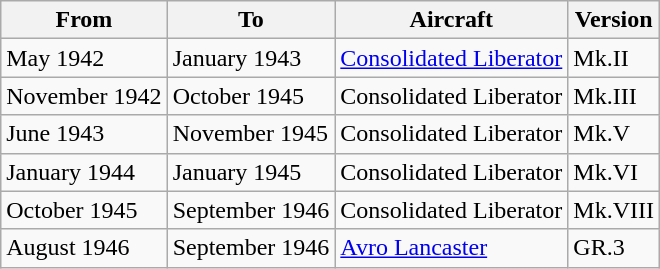<table class="wikitable">
<tr>
<th>From</th>
<th>To</th>
<th>Aircraft</th>
<th>Version</th>
</tr>
<tr>
<td>May 1942</td>
<td>January 1943</td>
<td><a href='#'>Consolidated Liberator</a></td>
<td>Mk.II</td>
</tr>
<tr>
<td>November 1942</td>
<td>October 1945</td>
<td>Consolidated Liberator</td>
<td>Mk.III</td>
</tr>
<tr>
<td>June 1943</td>
<td>November 1945</td>
<td>Consolidated Liberator</td>
<td>Mk.V</td>
</tr>
<tr>
<td>January 1944</td>
<td>January 1945</td>
<td>Consolidated Liberator</td>
<td>Mk.VI</td>
</tr>
<tr>
<td>October 1945</td>
<td>September 1946</td>
<td>Consolidated Liberator</td>
<td>Mk.VIII</td>
</tr>
<tr>
<td>August 1946</td>
<td>September 1946</td>
<td><a href='#'>Avro Lancaster</a></td>
<td>GR.3</td>
</tr>
</table>
